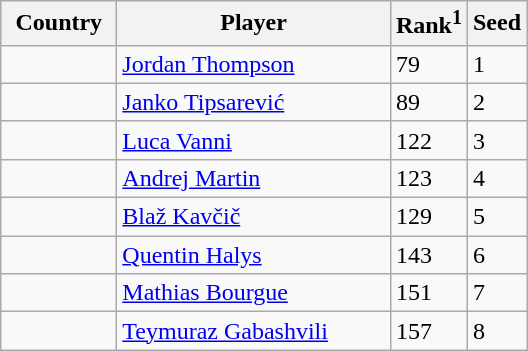<table class="sortable wikitable">
<tr>
<th width="70">Country</th>
<th width="175">Player</th>
<th>Rank<sup>1</sup></th>
<th>Seed</th>
</tr>
<tr>
<td></td>
<td><a href='#'>Jordan Thompson</a></td>
<td>79</td>
<td>1</td>
</tr>
<tr>
<td></td>
<td><a href='#'>Janko Tipsarević</a></td>
<td>89</td>
<td>2</td>
</tr>
<tr>
<td></td>
<td><a href='#'>Luca Vanni</a></td>
<td>122</td>
<td>3</td>
</tr>
<tr>
<td></td>
<td><a href='#'>Andrej Martin</a></td>
<td>123</td>
<td>4</td>
</tr>
<tr>
<td></td>
<td><a href='#'>Blaž Kavčič</a></td>
<td>129</td>
<td>5</td>
</tr>
<tr>
<td></td>
<td><a href='#'>Quentin Halys</a></td>
<td>143</td>
<td>6</td>
</tr>
<tr>
<td></td>
<td><a href='#'>Mathias Bourgue</a></td>
<td>151</td>
<td>7</td>
</tr>
<tr>
<td></td>
<td><a href='#'>Teymuraz Gabashvili</a></td>
<td>157</td>
<td>8</td>
</tr>
</table>
